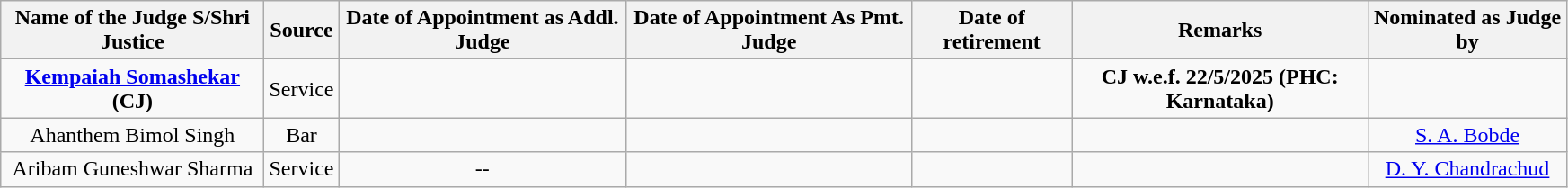<table class="wikitable sortable static-row-numbers static-row-header" style="text-align:center" width="92%">
<tr>
<th>Name of the Judge S/Shri Justice</th>
<th>Source</th>
<th>Date of Appointment as Addl. Judge</th>
<th>Date of Appointment As Pmt. Judge</th>
<th>Date of retirement</th>
<th>Remarks</th>
<th>Nominated as Judge by</th>
</tr>
<tr>
<td><a href='#'><strong>Kempaiah Somashekar</strong></a> <strong>(CJ)</strong></td>
<td>Service</td>
<td></td>
<td></td>
<td></td>
<td><strong>CJ w.e.f. 22/5/2025 (PHC: Karnataka)</strong></td>
<td></td>
</tr>
<tr>
<td>Ahanthem Bimol Singh</td>
<td>Bar</td>
<td></td>
<td></td>
<td></td>
<td></td>
<td><a href='#'>S. A. Bobde</a></td>
</tr>
<tr>
<td>Aribam Guneshwar Sharma</td>
<td>Service</td>
<td>--</td>
<td></td>
<td></td>
<td></td>
<td><a href='#'>D. Y. Chandrachud</a></td>
</tr>
</table>
